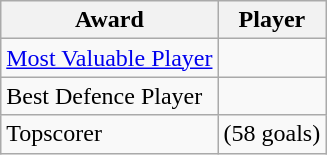<table class="wikitable">
<tr>
<th>Award</th>
<th>Player</th>
</tr>
<tr>
<td><a href='#'>Most Valuable Player</a></td>
<td></td>
</tr>
<tr>
<td>Best Defence Player</td>
<td></td>
</tr>
<tr>
<td>Topscorer</td>
<td> (58 goals)</td>
</tr>
</table>
